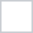<table style="border:solid 1px #C8CCD1;" cellpadding="10" cellspacing="0">
<tr>
<td></td>
</tr>
</table>
